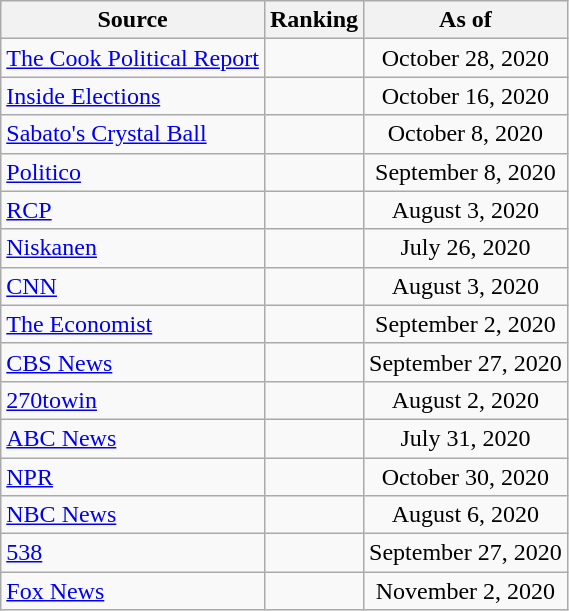<table class="wikitable" style="text-align:center">
<tr>
<th>Source</th>
<th>Ranking</th>
<th>As of</th>
</tr>
<tr>
<td align="left"><a href='#'>The Cook Political Report</a></td>
<td></td>
<td>October 28, 2020</td>
</tr>
<tr>
<td align="left"><a href='#'>Inside Elections</a></td>
<td></td>
<td>October 16, 2020</td>
</tr>
<tr>
<td align="left"><a href='#'>Sabato's Crystal Ball</a></td>
<td></td>
<td>October 8, 2020</td>
</tr>
<tr>
<td align="left"><a href='#'>Politico</a></td>
<td></td>
<td>September 8, 2020</td>
</tr>
<tr>
<td align="left"><a href='#'>RCP</a></td>
<td></td>
<td>August 3, 2020</td>
</tr>
<tr>
<td align="left"><a href='#'>Niskanen</a></td>
<td></td>
<td>July 26, 2020</td>
</tr>
<tr>
<td align="left"><a href='#'>CNN</a></td>
<td></td>
<td>August 3, 2020</td>
</tr>
<tr>
<td align="left"><a href='#'>The Economist</a></td>
<td></td>
<td>September 2, 2020</td>
</tr>
<tr>
<td align="left"><a href='#'>CBS News</a></td>
<td></td>
<td>September 27, 2020</td>
</tr>
<tr>
<td align="left"><a href='#'>270towin</a></td>
<td></td>
<td>August 2, 2020</td>
</tr>
<tr>
<td align="left"><a href='#'>ABC News</a></td>
<td></td>
<td>July 31, 2020</td>
</tr>
<tr>
<td align="left"><a href='#'>NPR</a></td>
<td></td>
<td>October 30, 2020</td>
</tr>
<tr>
<td align="left"><a href='#'>NBC News</a></td>
<td></td>
<td>August 6, 2020</td>
</tr>
<tr>
<td align="left"><a href='#'>538</a></td>
<td></td>
<td>September 27, 2020</td>
</tr>
<tr>
<td align="left"><a href='#'>Fox News</a></td>
<td></td>
<td>November 2, 2020</td>
</tr>
</table>
